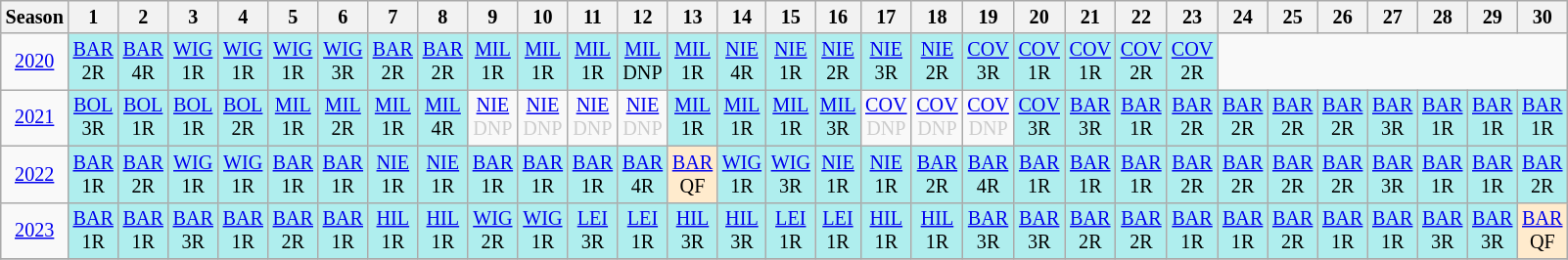<table class="wikitable" style="width:28%; margin:0; font-size:84%">
<tr>
<th>Season</th>
<th>1</th>
<th>2</th>
<th>3</th>
<th>4</th>
<th>5</th>
<th>6</th>
<th>7</th>
<th>8</th>
<th>9</th>
<th>10</th>
<th>11</th>
<th>12</th>
<th>13</th>
<th>14</th>
<th>15</th>
<th>16</th>
<th>17</th>
<th>18</th>
<th>19</th>
<th>20</th>
<th>21</th>
<th>22</th>
<th>23</th>
<th>24</th>
<th>25</th>
<th>26</th>
<th>27</th>
<th>28</th>
<th>29</th>
<th>30</th>
</tr>
<tr>
<td style="text-align:center;" background:#efefef;"><a href='#'>2020</a></td>
<td style="text-align:center; background:#afeeee;"><a href='#'>BAR</a><br>2R</td>
<td style="text-align:center; background:#afeeee;"><a href='#'>BAR</a><br>4R</td>
<td style="text-align:center; background:#afeeee;"><a href='#'>WIG</a><br>1R</td>
<td style="text-align:center; background:#afeeee;"><a href='#'>WIG</a><br>1R</td>
<td style="text-align:center; background:#afeeee;"><a href='#'>WIG</a><br>1R</td>
<td style="text-align:center; background:#afeeee;"><a href='#'>WIG</a><br>3R</td>
<td style="text-align:center; background:#afeeee;"><a href='#'>BAR</a><br>2R</td>
<td style="text-align:center; background:#afeeee;"><a href='#'>BAR</a><br>2R</td>
<td style="text-align:center; background:#afeeee;"><a href='#'>MIL</a><br>1R</td>
<td style="text-align:center; background:#afeeee;"><a href='#'>MIL</a><br>1R</td>
<td style="text-align:center; background:#afeeee;"><a href='#'>MIL</a><br>1R</td>
<td style="text-align:center; background:#afeeee;"><a href='#'>MIL</a><br>DNP</td>
<td style="text-align:center; background:#afeeee;"><a href='#'>MIL</a><br>1R</td>
<td style="text-align:center; background:#afeeee;"><a href='#'>NIE</a><br>4R</td>
<td style="text-align:center; background:#afeeee;"><a href='#'>NIE</a><br>1R</td>
<td style="text-align:center; background:#afeeee;"><a href='#'>NIE</a><br>2R</td>
<td style="text-align:center; background:#afeeee;"><a href='#'>NIE</a><br>3R</td>
<td style="text-align:center; background:#afeeee;"><a href='#'>NIE</a><br>2R</td>
<td style="text-align:center; background:#afeeee;"><a href='#'>COV</a><br>3R</td>
<td style="text-align:center; background:#afeeee;"><a href='#'>COV</a><br>1R</td>
<td style="text-align:center; background:#afeeee;"><a href='#'>COV</a><br>1R</td>
<td style="text-align:center; background:#afeeee;"><a href='#'>COV</a><br>2R</td>
<td style="text-align:center; background:#afeeee;"><a href='#'>COV</a><br>2R</td>
</tr>
<tr>
<td style="text-align:center;" background:#efefef;"><a href='#'>2021</a></td>
<td style="text-align:center; background:#afeeee;"><a href='#'>BOL</a><br>3R</td>
<td style="text-align:center; background:#afeeee;"><a href='#'>BOL</a><br>1R</td>
<td style="text-align:center; background:#afeeee;"><a href='#'>BOL</a><br>1R</td>
<td style="text-align:center; background:#afeeee;"><a href='#'>BOL</a><br>2R</td>
<td style="text-align:center; background:#afeeee;"><a href='#'>MIL</a><br>1R</td>
<td style="text-align:center; background:#afeeee;"><a href='#'>MIL</a><br>2R</td>
<td style="text-align:center; background:#afeeee;"><a href='#'>MIL</a><br>1R</td>
<td style="text-align:center; background:#afeeee;"><a href='#'>MIL</a><br>4R</td>
<td style="text-align:center; color:#ccc;"><a href='#'>NIE</a><br>DNP</td>
<td style="text-align:center; color:#ccc;"><a href='#'>NIE</a><br>DNP</td>
<td style="text-align:center; color:#ccc;"><a href='#'>NIE</a><br>DNP</td>
<td style="text-align:center; color:#ccc;"><a href='#'>NIE</a><br>DNP</td>
<td style="text-align:center; background:#afeeee;"><a href='#'>MIL</a><br>1R</td>
<td style="text-align:center; background:#afeeee;"><a href='#'>MIL</a><br>1R</td>
<td style="text-align:center; background:#afeeee;"><a href='#'>MIL</a><br>1R</td>
<td style="text-align:center; background:#afeeee;"><a href='#'>MIL</a><br>3R</td>
<td style="text-align:center; color:#ccc;"><a href='#'>COV</a><br>DNP</td>
<td style="text-align:center; color:#ccc;"><a href='#'>COV</a><br>DNP</td>
<td style="text-align:center; color:#ccc;"><a href='#'>COV</a><br>DNP</td>
<td style="text-align:center; background:#afeeee;"><a href='#'>COV</a><br>3R</td>
<td style="text-align:center; background:#afeeee;"><a href='#'>BAR</a><br>3R</td>
<td style="text-align:center; background:#afeeee;"><a href='#'>BAR</a><br>1R</td>
<td style="text-align:center; background:#afeeee;"><a href='#'>BAR</a><br>2R</td>
<td style="text-align:center; background:#afeeee;"><a href='#'>BAR</a><br>2R</td>
<td style="text-align:center; background:#afeeee;"><a href='#'>BAR</a><br>2R</td>
<td style="text-align:center; background:#afeeee;"><a href='#'>BAR</a><br>2R</td>
<td style="text-align:center; background:#afeeee;"><a href='#'>BAR</a><br>3R</td>
<td style="text-align:center; background:#afeeee;"><a href='#'>BAR</a><br>1R</td>
<td style="text-align:center; background:#afeeee;"><a href='#'>BAR</a><br>1R</td>
<td style="text-align:center; background:#afeeee;"><a href='#'>BAR</a><br>1R</td>
</tr>
<tr>
<td style="text-align:center;" background:#efefef;"><a href='#'>2022</a></td>
<td style="text-align:center; background:#afeeee;"><a href='#'>BAR</a><br>1R</td>
<td style="text-align:center; background:#afeeee;"><a href='#'>BAR</a><br>2R</td>
<td style="text-align:center; background:#afeeee;"><a href='#'>WIG</a><br>1R</td>
<td style="text-align:center; background:#afeeee;"><a href='#'>WIG</a><br>1R</td>
<td style="text-align:center; background:#afeeee;"><a href='#'>BAR</a><br>1R</td>
<td style="text-align:center; background:#afeeee;"><a href='#'>BAR</a><br>1R</td>
<td style="text-align:center; background:#afeeee;"><a href='#'>NIE</a><br>1R</td>
<td style="text-align:center; background:#afeeee;"><a href='#'>NIE</a><br>1R</td>
<td style="text-align:center; background:#afeeee;"><a href='#'>BAR</a><br>1R</td>
<td style="text-align:center; background:#afeeee;"><a href='#'>BAR</a><br>1R</td>
<td style="text-align:center; background:#afeeee;"><a href='#'>BAR</a><br>1R</td>
<td style="text-align:center; background:#afeeee;"><a href='#'>BAR</a><br>4R</td>
<td style="text-align:center; background:#ffebcd;"><a href='#'>BAR</a><br>QF</td>
<td style="text-align:center; background:#afeeee;"><a href='#'>WIG</a><br>1R</td>
<td style="text-align:center; background:#afeeee;"><a href='#'>WIG</a><br>3R</td>
<td style="text-align:center; background:#afeeee;"><a href='#'>NIE</a><br>1R</td>
<td style="text-align:center; background:#afeeee;"><a href='#'>NIE</a><br>1R</td>
<td style="text-align:center; background:#afeeee;"><a href='#'>BAR</a><br>2R</td>
<td style="text-align:center; background:#afeeee;"><a href='#'>BAR</a><br>4R</td>
<td style="text-align:center; background:#afeeee;"><a href='#'>BAR</a><br>1R</td>
<td style="text-align:center; background:#afeeee;"><a href='#'>BAR</a><br>1R</td>
<td style="text-align:center; background:#afeeee;"><a href='#'>BAR</a><br>1R</td>
<td style="text-align:center; background:#afeeee;"><a href='#'>BAR</a><br>2R</td>
<td style="text-align:center; background:#afeeee;"><a href='#'>BAR</a><br>2R</td>
<td style="text-align:center; background:#afeeee;"><a href='#'>BAR</a><br>2R</td>
<td style="text-align:center; background:#afeeee;"><a href='#'>BAR</a><br>2R</td>
<td style="text-align:center; background:#afeeee;"><a href='#'>BAR</a><br>3R</td>
<td style="text-align:center; background:#afeeee;"><a href='#'>BAR</a><br>1R</td>
<td style="text-align:center; background:#afeeee;"><a href='#'>BAR</a><br>1R</td>
<td style="text-align:center; background:#afeeee;"><a href='#'>BAR</a><br>2R</td>
</tr>
<tr>
<td style="text-align:center;" background:#efefef;"><a href='#'>2023</a></td>
<td style="text-align:center; background:#afeeee;"><a href='#'>BAR</a><br>1R</td>
<td style="text-align:center; background:#afeeee;"><a href='#'>BAR</a><br>1R</td>
<td style="text-align:center; background:#afeeee;"><a href='#'>BAR</a><br>3R</td>
<td style="text-align:center; background:#afeeee;"><a href='#'>BAR</a><br>1R</td>
<td style="text-align:center; background:#afeeee;"><a href='#'>BAR</a><br>2R</td>
<td style="text-align:center; background:#afeeee;"><a href='#'>BAR</a><br>1R</td>
<td style="text-align:center; background:#afeeee;"><a href='#'>HIL</a><br>1R</td>
<td style="text-align:center; background:#afeeee;"><a href='#'>HIL</a><br>1R</td>
<td style="text-align:center; background:#afeeee;"><a href='#'>WIG</a><br>2R</td>
<td style="text-align:center; background:#afeeee;"><a href='#'>WIG</a><br>1R</td>
<td style="text-align:center; background:#afeeee;"><a href='#'>LEI</a><br>3R</td>
<td style="text-align:center; background:#afeeee;"><a href='#'>LEI</a><br>1R</td>
<td style="text-align:center; background:#afeeee;"><a href='#'>HIL</a><br>3R</td>
<td style="text-align:center; background:#afeeee;"><a href='#'>HIL</a><br>3R</td>
<td style="text-align:center; background:#afeeee;"><a href='#'>LEI</a><br>1R</td>
<td style="text-align:center; background:#afeeee;"><a href='#'>LEI</a><br>1R</td>
<td style="text-align:center; background:#afeeee;"><a href='#'>HIL</a><br>1R</td>
<td style="text-align:center; background:#afeeee;"><a href='#'>HIL</a><br>1R</td>
<td style="text-align:center; background:#afeeee;"><a href='#'>BAR</a><br>3R</td>
<td style="text-align:center; background:#afeeee;"><a href='#'>BAR</a><br>3R</td>
<td style="text-align:center; background:#afeeee;"><a href='#'>BAR</a><br>2R</td>
<td style="text-align:center; background:#afeeee;"><a href='#'>BAR</a><br>2R</td>
<td style="text-align:center; background:#afeeee;"><a href='#'>BAR</a><br>1R</td>
<td style="text-align:center; background:#afeeee;"><a href='#'>BAR</a><br>1R</td>
<td style="text-align:center; background:#afeeee;"><a href='#'>BAR</a><br>2R</td>
<td style="text-align:center; background:#afeeee;"><a href='#'>BAR</a><br>1R</td>
<td style="text-align:center; background:#afeeee;"><a href='#'>BAR</a><br>1R</td>
<td style="text-align:center; background:#afeeee;"><a href='#'>BAR</a><br>3R</td>
<td style="text-align:center; background:#afeeee;"><a href='#'>BAR</a><br>3R</td>
<td style="text-align:center; background:#ffebcd;"><a href='#'>BAR</a><br>QF</td>
</tr>
<tr>
</tr>
</table>
